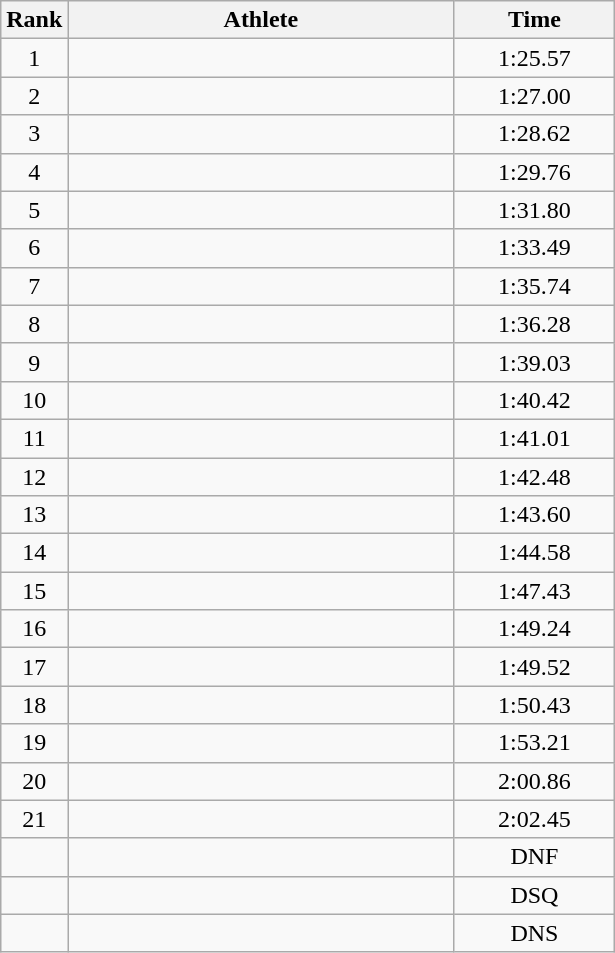<table class="wikitable" style="text-align:center;">
<tr>
<th width=25>Rank</th>
<th width=250>Athlete</th>
<th width=100>Time</th>
</tr>
<tr>
<td>1</td>
<td align="left"></td>
<td>1:25.57</td>
</tr>
<tr>
<td>2</td>
<td align="left"></td>
<td>1:27.00</td>
</tr>
<tr>
<td>3</td>
<td align="left"></td>
<td>1:28.62</td>
</tr>
<tr>
<td>4</td>
<td align="left"></td>
<td>1:29.76</td>
</tr>
<tr>
<td>5</td>
<td align="left"></td>
<td>1:31.80</td>
</tr>
<tr>
<td>6</td>
<td align="left"></td>
<td>1:33.49</td>
</tr>
<tr>
<td>7</td>
<td align="left"></td>
<td>1:35.74</td>
</tr>
<tr>
<td>8</td>
<td align="left"></td>
<td>1:36.28</td>
</tr>
<tr>
<td>9</td>
<td align="left"></td>
<td>1:39.03</td>
</tr>
<tr>
<td>10</td>
<td align="left"></td>
<td>1:40.42</td>
</tr>
<tr>
<td>11</td>
<td align="left"></td>
<td>1:41.01</td>
</tr>
<tr>
<td>12</td>
<td align="left"></td>
<td>1:42.48</td>
</tr>
<tr>
<td>13</td>
<td align="left"></td>
<td>1:43.60</td>
</tr>
<tr>
<td>14</td>
<td align="left"></td>
<td>1:44.58</td>
</tr>
<tr>
<td>15</td>
<td align="left"></td>
<td>1:47.43</td>
</tr>
<tr>
<td>16</td>
<td align="left"></td>
<td>1:49.24</td>
</tr>
<tr>
<td>17</td>
<td align="left"></td>
<td>1:49.52</td>
</tr>
<tr>
<td>18</td>
<td align="left"></td>
<td>1:50.43</td>
</tr>
<tr>
<td>19</td>
<td align="left"></td>
<td>1:53.21</td>
</tr>
<tr>
<td>20</td>
<td align="left"></td>
<td>2:00.86</td>
</tr>
<tr>
<td>21</td>
<td align="left"></td>
<td>2:02.45</td>
</tr>
<tr>
<td></td>
<td align="left"></td>
<td>DNF</td>
</tr>
<tr>
<td></td>
<td align="left"></td>
<td>DSQ</td>
</tr>
<tr>
<td></td>
<td align="left"></td>
<td>DNS</td>
</tr>
</table>
